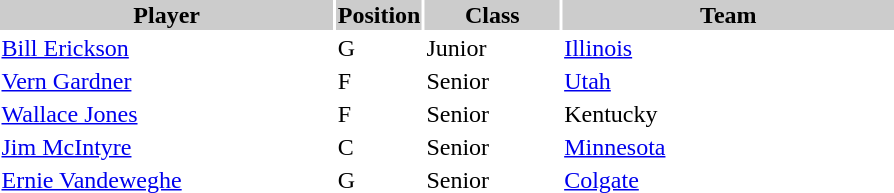<table style="width:600px" "border:'1' 'solid' 'gray'">
<tr>
<th style="background:#CCCCCC;width:40%">Player</th>
<th style="background:#CCCCCC;width:4%">Position</th>
<th style="background:#CCCCCC;width:16%">Class</th>
<th style="background:#CCCCCC;width:40%">Team</th>
</tr>
<tr>
<td><a href='#'>Bill Erickson</a></td>
<td>G</td>
<td>Junior</td>
<td><a href='#'>Illinois</a></td>
</tr>
<tr>
<td><a href='#'>Vern Gardner</a></td>
<td>F</td>
<td>Senior</td>
<td><a href='#'>Utah</a></td>
</tr>
<tr>
<td><a href='#'>Wallace Jones</a></td>
<td>F</td>
<td>Senior</td>
<td>Kentucky</td>
</tr>
<tr>
<td><a href='#'>Jim McIntyre</a></td>
<td>C</td>
<td>Senior</td>
<td><a href='#'>Minnesota</a></td>
</tr>
<tr>
<td><a href='#'>Ernie Vandeweghe</a></td>
<td>G</td>
<td>Senior</td>
<td><a href='#'>Colgate</a></td>
</tr>
</table>
